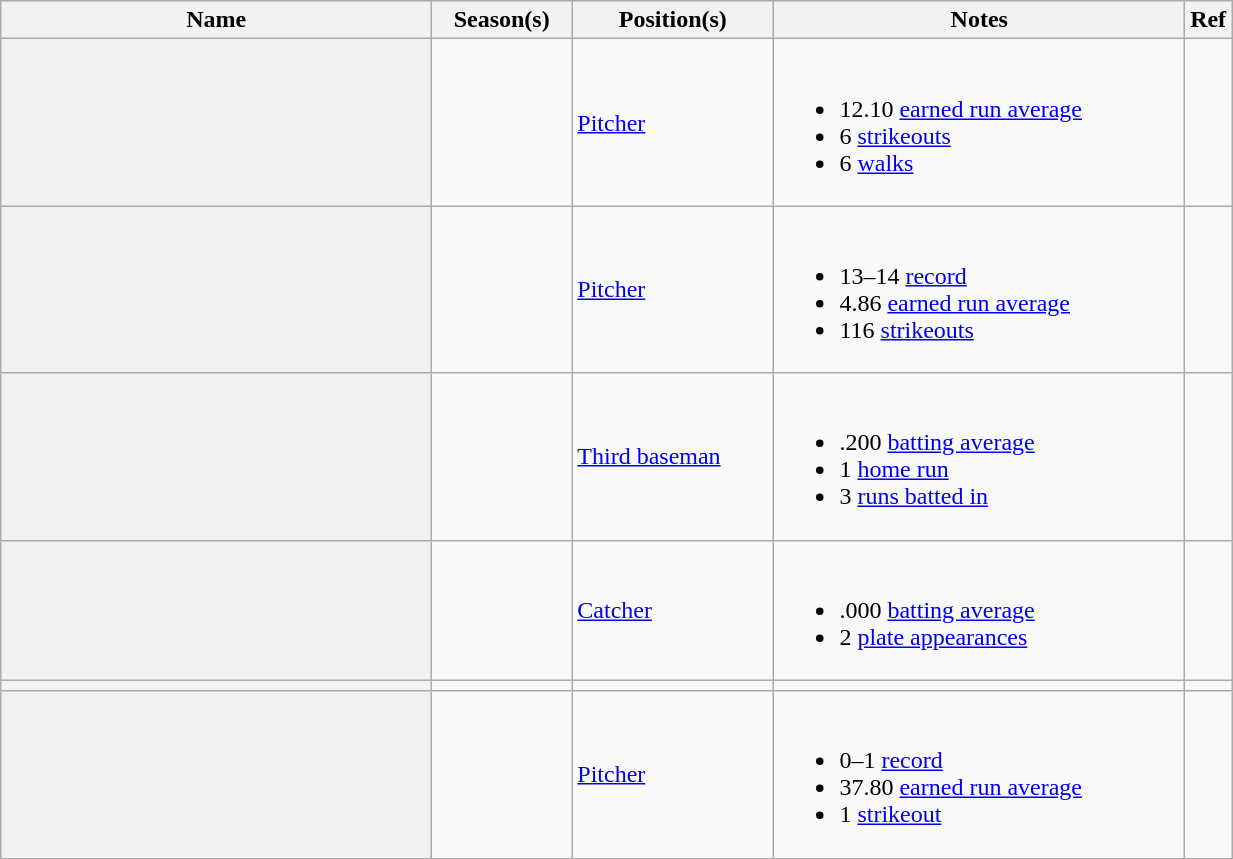<table class="wikitable plainrowheaders sortable" width="65%">
<tr>
<th scope="col" width="35%">Name</th>
<th scope="col">Season(s)</th>
<th scope="col">Position(s)</th>
<th scope="col" class="unsortable">Notes</th>
<th scope="col" class="unsortable" width="2%">Ref</th>
</tr>
<tr>
<th scope="row"></th>
<td></td>
<td><a href='#'>Pitcher</a></td>
<td><br><ul><li>12.10 <a href='#'>earned run average</a></li><li>6 <a href='#'>strikeouts</a></li><li>6 <a href='#'>walks</a></li></ul></td>
<td></td>
</tr>
<tr>
<th scope="row"></th>
<td></td>
<td><a href='#'>Pitcher</a></td>
<td><br><ul><li>13–14 <a href='#'>record</a></li><li>4.86 <a href='#'>earned run average</a></li><li>116 <a href='#'>strikeouts</a></li></ul></td>
<td></td>
</tr>
<tr>
<th scope="row"></th>
<td></td>
<td><a href='#'>Third baseman</a></td>
<td><br><ul><li>.200 <a href='#'>batting average</a></li><li>1 <a href='#'>home run</a></li><li>3 <a href='#'>runs batted in</a></li></ul></td>
<td></td>
</tr>
<tr>
<th scope="row"></th>
<td></td>
<td><a href='#'>Catcher</a></td>
<td><br><ul><li>.000 <a href='#'>batting average</a></li><li>2 <a href='#'>plate appearances</a></li></ul></td>
<td></td>
</tr>
<tr>
<th></th>
<td></td>
<td></td>
<td></td>
<td></td>
</tr>
<tr>
<th scope="row"></th>
<td></td>
<td><a href='#'>Pitcher</a></td>
<td><br><ul><li>0–1 <a href='#'>record</a></li><li>37.80 <a href='#'>earned run average</a></li><li>1 <a href='#'>strikeout</a></li></ul></td>
<td><br></td>
</tr>
</table>
